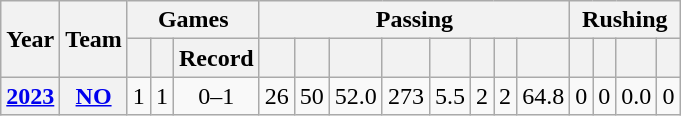<table class="wikitable" style="text-align:center;">
<tr>
<th rowspan="2">Year</th>
<th rowspan="2">Team</th>
<th colspan="3">Games</th>
<th colspan="8">Passing</th>
<th colspan="4">Rushing</th>
</tr>
<tr>
<th></th>
<th></th>
<th>Record</th>
<th></th>
<th></th>
<th></th>
<th></th>
<th></th>
<th></th>
<th></th>
<th></th>
<th></th>
<th></th>
<th></th>
<th></th>
</tr>
<tr>
<th><a href='#'>2023</a></th>
<th><a href='#'>NO</a></th>
<td>1</td>
<td>1</td>
<td>0–1</td>
<td>26</td>
<td>50</td>
<td>52.0</td>
<td>273</td>
<td>5.5</td>
<td>2</td>
<td>2</td>
<td>64.8</td>
<td>0</td>
<td>0</td>
<td>0.0</td>
<td>0</td>
</tr>
</table>
